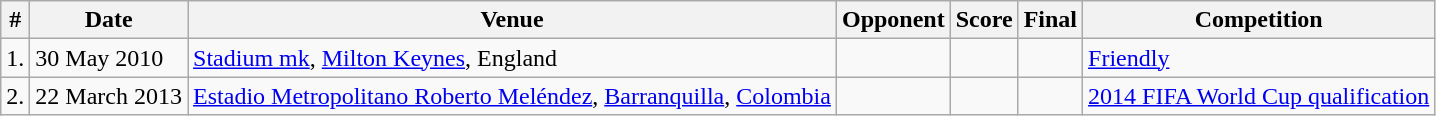<table class="wikitable collapsible">
<tr>
<th>#</th>
<th>Date</th>
<th>Venue</th>
<th>Opponent</th>
<th>Score</th>
<th>Final</th>
<th>Competition</th>
</tr>
<tr>
<td>1.</td>
<td>30 May 2010</td>
<td><a href='#'>Stadium mk</a>, <a href='#'>Milton Keynes</a>, England</td>
<td></td>
<td></td>
<td></td>
<td><a href='#'>Friendly</a></td>
</tr>
<tr>
<td>2.</td>
<td>22 March 2013</td>
<td><a href='#'>Estadio Metropolitano Roberto Meléndez</a>, <a href='#'>Barranquilla</a>, <a href='#'>Colombia</a></td>
<td></td>
<td></td>
<td></td>
<td><a href='#'>2014 FIFA World Cup qualification</a></td>
</tr>
</table>
